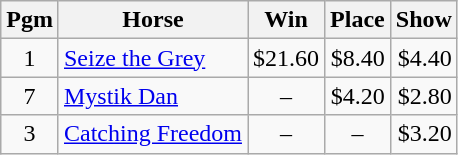<table class="wikitable">
<tr>
<th>Pgm</th>
<th>Horse</th>
<th>Win</th>
<th>Place</th>
<th>Show</th>
</tr>
<tr>
<td style="text-align: center;">1</td>
<td><a href='#'>Seize the Grey</a></td>
<td style="text-align: right;">$21.60</td>
<td style="text-align: right;">$8.40</td>
<td style="text-align: right;">$4.40</td>
</tr>
<tr>
<td style="text-align: center;">7</td>
<td><a href='#'>Mystik Dan</a></td>
<td style="text-align: center;">–</td>
<td style="text-align: right;">$4.20</td>
<td style="text-align: right;">$2.80</td>
</tr>
<tr>
<td style="text-align: center;">3</td>
<td><a href='#'>Catching Freedom</a></td>
<td style="text-align: center;">–</td>
<td style="text-align: center;">–</td>
<td style="text-align: right;">$3.20</td>
</tr>
</table>
